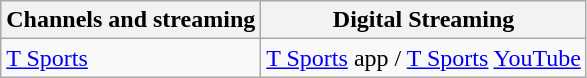<table class="wikitable">
<tr>
<th>Channels and streaming</th>
<th>Digital Streaming</th>
</tr>
<tr>
<td><a href='#'>T Sports</a></td>
<td><a href='#'>T Sports</a> app / <a href='#'>T Sports</a> <a href='#'>YouTube</a></td>
</tr>
</table>
